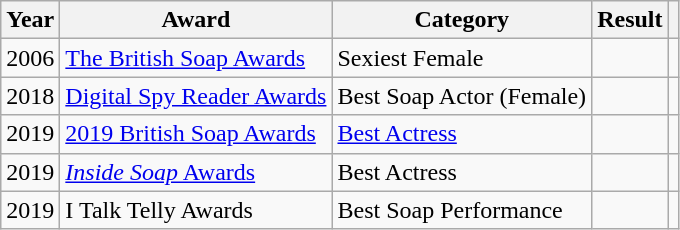<table class="wikitable sortable">
<tr>
<th>Year</th>
<th>Award</th>
<th>Category</th>
<th>Result</th>
<th scope=col class=unsortable></th>
</tr>
<tr>
<td>2006</td>
<td><a href='#'>The British Soap Awards</a></td>
<td>Sexiest Female</td>
<td></td>
<td align="center"></td>
</tr>
<tr>
<td>2018</td>
<td><a href='#'>Digital Spy Reader Awards</a></td>
<td>Best Soap Actor (Female)</td>
<td></td>
<td align="center"></td>
</tr>
<tr>
<td>2019</td>
<td><a href='#'>2019 British Soap Awards</a></td>
<td><a href='#'>Best Actress</a></td>
<td></td>
<td align="center"></td>
</tr>
<tr>
<td>2019</td>
<td><a href='#'><em>Inside Soap</em> Awards</a></td>
<td>Best Actress</td>
<td></td>
<td align="center"></td>
</tr>
<tr>
<td>2019</td>
<td>I Talk Telly Awards</td>
<td>Best Soap Performance</td>
<td></td>
<td align="center"></td>
</tr>
</table>
